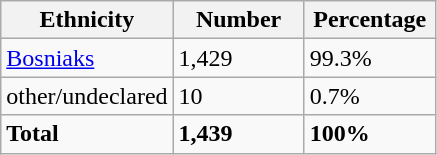<table class="wikitable">
<tr>
<th width="100px">Ethnicity</th>
<th width="80px">Number</th>
<th width="80px">Percentage</th>
</tr>
<tr>
<td><a href='#'>Bosniaks</a></td>
<td>1,429</td>
<td>99.3%</td>
</tr>
<tr>
<td>other/undeclared</td>
<td>10</td>
<td>0.7%</td>
</tr>
<tr>
<td><strong>Total</strong></td>
<td><strong>1,439</strong></td>
<td><strong>100%</strong></td>
</tr>
</table>
